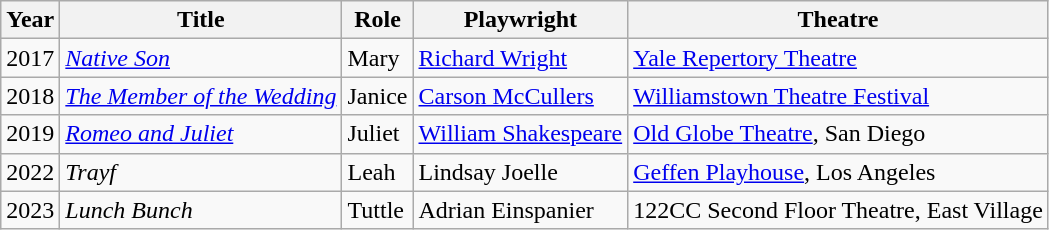<table class="wikitable">
<tr>
<th>Year</th>
<th>Title</th>
<th>Role</th>
<th>Playwright</th>
<th>Theatre</th>
</tr>
<tr>
<td>2017</td>
<td><em><a href='#'>Native Son</a></em></td>
<td>Mary</td>
<td><a href='#'>Richard Wright</a></td>
<td><a href='#'>Yale Repertory Theatre</a></td>
</tr>
<tr>
<td>2018</td>
<td><em><a href='#'>The Member of the Wedding</a></em></td>
<td>Janice</td>
<td><a href='#'>Carson McCullers</a></td>
<td><a href='#'>Williamstown Theatre Festival</a></td>
</tr>
<tr>
<td>2019</td>
<td><em><a href='#'>Romeo and Juliet</a></em></td>
<td>Juliet</td>
<td><a href='#'>William Shakespeare</a></td>
<td><a href='#'>Old Globe Theatre</a>, San Diego</td>
</tr>
<tr>
<td>2022</td>
<td><em>Trayf</em></td>
<td>Leah</td>
<td>Lindsay Joelle</td>
<td><a href='#'>Geffen Playhouse</a>, Los Angeles</td>
</tr>
<tr>
<td>2023</td>
<td><em>Lunch Bunch</em></td>
<td>Tuttle</td>
<td>Adrian Einspanier</td>
<td>122CC Second Floor Theatre, East Village</td>
</tr>
</table>
